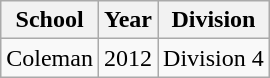<table class="wikitable">
<tr>
<th>School</th>
<th>Year</th>
<th>Division</th>
</tr>
<tr>
<td>Coleman</td>
<td>2012</td>
<td>Division 4</td>
</tr>
</table>
